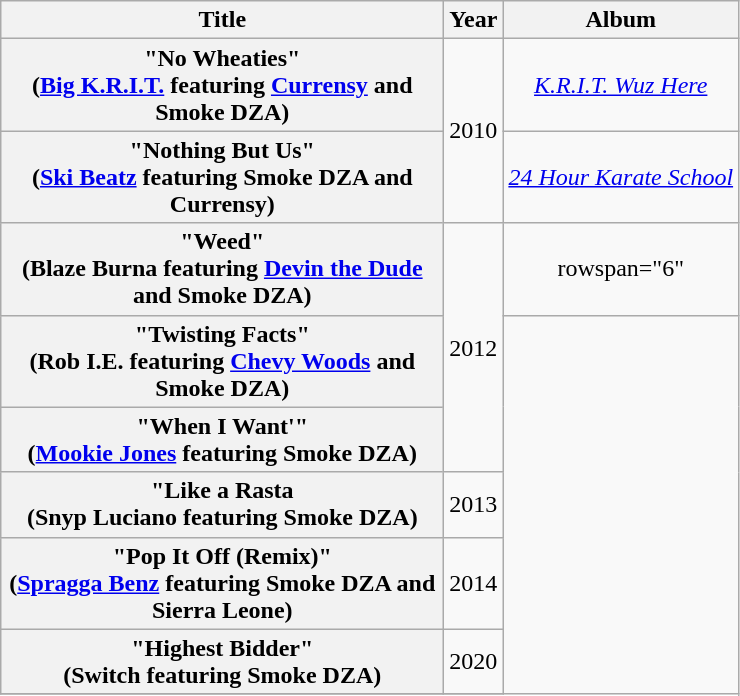<table class="wikitable plainrowheaders" style="text-align:center;">
<tr>
<th scope="col" rowspan="1" style="width:18em;">Title</th>
<th scope="col" rowspan="1">Year</th>
<th scope="col" rowspan="1">Album</th>
</tr>
<tr>
<th scope="row">"No Wheaties"<br><span>(<a href='#'>Big K.R.I.T.</a> featuring <a href='#'>Currensy</a> and Smoke DZA)</span></th>
<td rowspan="2">2010</td>
<td><em><a href='#'>K.R.I.T. Wuz Here</a></em></td>
</tr>
<tr>
<th scope="row">"Nothing But Us"<br><span>(<a href='#'>Ski Beatz</a> featuring Smoke DZA and Currensy)</span></th>
<td><em><a href='#'>24 Hour Karate School</a></em></td>
</tr>
<tr>
<th scope="row">"Weed"<br><span>(Blaze Burna featuring <a href='#'>Devin the Dude</a> and Smoke DZA)</span></th>
<td rowspan="3">2012</td>
<td>rowspan="6" </td>
</tr>
<tr>
<th scope="row">"Twisting Facts"<br><span>(Rob I.E. featuring <a href='#'>Chevy Woods</a> and Smoke DZA)</span></th>
</tr>
<tr>
<th scope="row">"When I Want'"<br><span>(<a href='#'>Mookie Jones</a> featuring Smoke DZA)</span></th>
</tr>
<tr>
<th scope="row">"Like a Rasta<br><span>(Snyp Luciano featuring Smoke DZA)</span></th>
<td>2013</td>
</tr>
<tr>
<th scope="row">"Pop It Off (Remix)"<br><span>(<a href='#'>Spragga Benz</a> featuring Smoke DZA and Sierra Leone)</span></th>
<td>2014</td>
</tr>
<tr>
<th scope="row">"Highest Bidder"<br><span>(Switch featuring Smoke DZA)</span></th>
<td>2020</td>
</tr>
<tr>
</tr>
</table>
